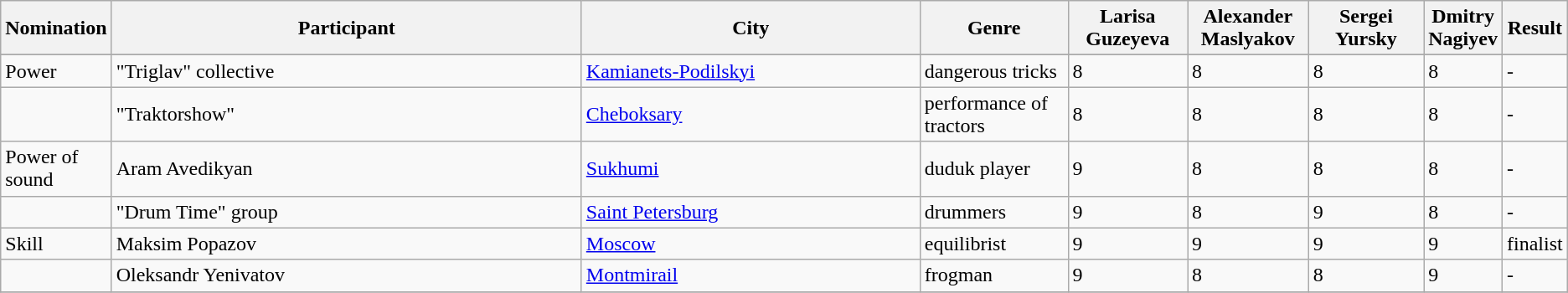<table class="wikitable">
<tr>
<th width="2%">Nomination</th>
<th width="35%">Participant</th>
<th width="25%">City</th>
<th width="10%">Genre</th>
<th width="8%">Larisa Guzeyeva</th>
<th width="8%">Alexander Maslyakov</th>
<th width="8%">Sergei Yursky</th>
<th width="8%">Dmitry Nagiyev</th>
<th width="8%">Result</th>
</tr>
<tr>
</tr>
<tr>
<td>Power</td>
<td>"Triglav" collective</td>
<td><a href='#'>Kamianets-Podilskyi</a></td>
<td>dangerous tricks</td>
<td>8</td>
<td>8</td>
<td>8</td>
<td>8</td>
<td>-</td>
</tr>
<tr>
<td></td>
<td>"Traktorshow"</td>
<td><a href='#'>Cheboksary</a></td>
<td>performance of tractors</td>
<td>8</td>
<td>8</td>
<td>8</td>
<td>8</td>
<td>-</td>
</tr>
<tr>
<td>Power of sound</td>
<td>Aram Avedikyan</td>
<td><a href='#'>Sukhumi</a></td>
<td>duduk player</td>
<td>9</td>
<td>8</td>
<td>8</td>
<td>8</td>
<td>-</td>
</tr>
<tr>
<td></td>
<td>"Drum Time" group</td>
<td><a href='#'>Saint Petersburg</a></td>
<td>drummers</td>
<td>9</td>
<td>8</td>
<td>9</td>
<td>8</td>
<td>-</td>
</tr>
<tr>
<td>Skill</td>
<td>Maksim Popazov</td>
<td><a href='#'>Moscow</a></td>
<td>equilibrist</td>
<td>9</td>
<td>9</td>
<td>9</td>
<td>9</td>
<td>finalist</td>
</tr>
<tr>
<td></td>
<td>Oleksandr Yenivatov</td>
<td><a href='#'>Montmirail</a></td>
<td>frogman</td>
<td>9</td>
<td>8</td>
<td>8</td>
<td>9</td>
<td>-</td>
</tr>
<tr>
</tr>
</table>
